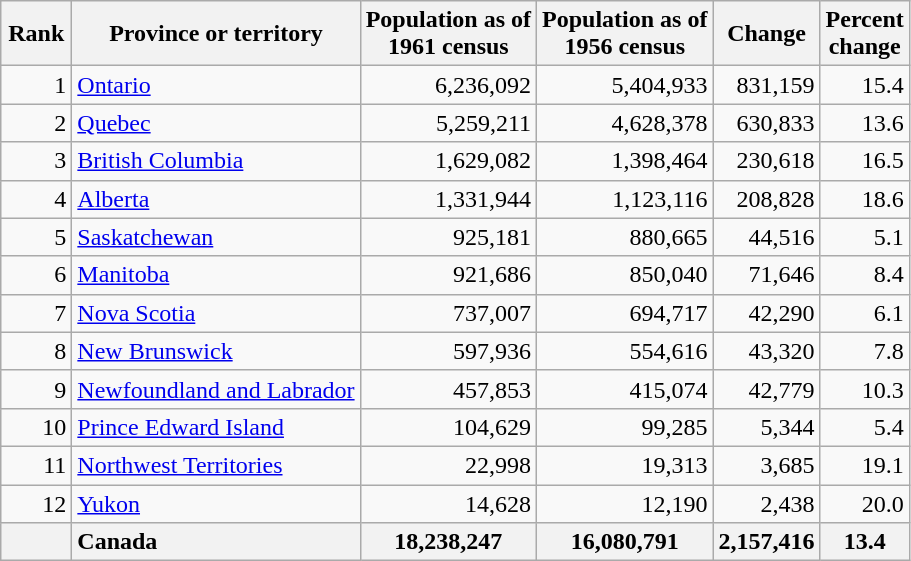<table class="wikitable sortable mw-datatable" style="text-align: right;">
<tr>
<th style="width:40px" style="text-align: center;">Rank</th>
<th style="text-align: center;">Province or territory</th>
<th style="text-align: center;" data-sort-type="number">Population as of<br>1961 census</th>
<th style="text-align: center;" data-sort-type="number">Population as of<br>1956 census</th>
<th style="text-align: center;" data-sort-type="number">Change</th>
<th style="text-align: center;" data-sort-type="number">Percent<br>change</th>
</tr>
<tr>
<td>1</td>
<td style="text-align: left;"><a href='#'>Ontario</a></td>
<td>6,236,092</td>
<td>5,404,933</td>
<td>831,159 </td>
<td>15.4 </td>
</tr>
<tr>
<td>2</td>
<td style="text-align: left;"><a href='#'>Quebec</a></td>
<td>5,259,211</td>
<td>4,628,378</td>
<td>630,833 </td>
<td>13.6 </td>
</tr>
<tr>
<td>3</td>
<td style="text-align: left;"><a href='#'>British Columbia</a></td>
<td>1,629,082</td>
<td>1,398,464</td>
<td>230,618 </td>
<td>16.5 </td>
</tr>
<tr>
<td>4</td>
<td style="text-align: left;"><a href='#'>Alberta</a></td>
<td>1,331,944</td>
<td>1,123,116</td>
<td>208,828 </td>
<td>18.6 </td>
</tr>
<tr>
<td>5</td>
<td style="text-align: left;"><a href='#'>Saskatchewan</a></td>
<td>925,181</td>
<td>880,665</td>
<td>44,516 </td>
<td>5.1 </td>
</tr>
<tr>
<td>6</td>
<td style="text-align: left;"><a href='#'>Manitoba</a></td>
<td>921,686</td>
<td>850,040</td>
<td>71,646 </td>
<td>8.4 </td>
</tr>
<tr>
<td>7</td>
<td style="text-align: left;"><a href='#'>Nova Scotia</a></td>
<td>737,007</td>
<td>694,717</td>
<td>42,290 </td>
<td>6.1 </td>
</tr>
<tr>
<td>8</td>
<td style="text-align: left;"><a href='#'>New Brunswick</a></td>
<td>597,936</td>
<td>554,616</td>
<td>43,320 </td>
<td>7.8 </td>
</tr>
<tr>
<td>9</td>
<td style="text-align: left;"><a href='#'>Newfoundland and Labrador</a></td>
<td>457,853</td>
<td>415,074</td>
<td>42,779 </td>
<td>10.3 </td>
</tr>
<tr>
<td>10</td>
<td style="text-align: left;"><a href='#'>Prince Edward Island</a></td>
<td>104,629</td>
<td>99,285</td>
<td>5,344 </td>
<td>5.4 </td>
</tr>
<tr>
<td>11</td>
<td style="text-align: left;"><a href='#'>Northwest Territories</a></td>
<td>22,998</td>
<td>19,313</td>
<td>3,685 </td>
<td>19.1 </td>
</tr>
<tr>
<td>12</td>
<td style="text-align: left;"><a href='#'>Yukon</a></td>
<td>14,628</td>
<td>12,190</td>
<td>2,438 </td>
<td>20.0 </td>
</tr>
<tr>
<th></th>
<th style="text-align: left;">Canada</th>
<th>18,238,247</th>
<th>16,080,791</th>
<th>2,157,416 </th>
<th>13.4 </th>
</tr>
</table>
